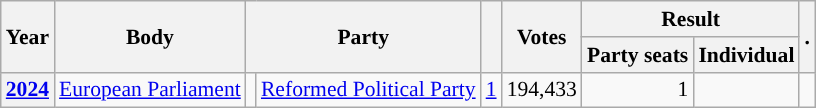<table class="wikitable plainrowheaders sortable" border=2 cellpadding=4 cellspacing=0 style="border: 1px #aaa solid; font-size: 90%; text-align:center;">
<tr>
<th scope="col" rowspan=2>Year</th>
<th scope="col" rowspan=2>Body</th>
<th scope="col" colspan=2 rowspan=2>Party</th>
<th scope="col" rowspan=2></th>
<th scope="col" rowspan=2>Votes</th>
<th scope="colgroup" colspan=2>Result</th>
<th scope="col" rowspan=2>.</th>
</tr>
<tr>
<th scope="col">Party seats</th>
<th scope="col">Individual</th>
</tr>
<tr>
<th scope="row"><a href='#'>2024</a></th>
<td><a href='#'>European Parliament</a></td>
<td style="background-color:"></td>
<td><a href='#'>Reformed Political Party</a></td>
<td style=text-align:right><a href='#'>1</a></td>
<td style=text-align:right>194,433</td>
<td style=text-align:right>1</td>
<td></td>
<td></td>
</tr>
</table>
